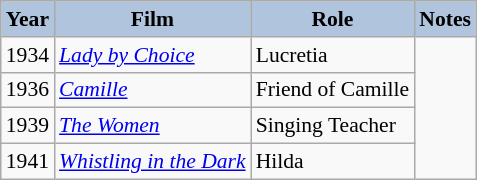<table class="wikitable" style="font-size:90%;">
<tr>
<th style="background:#B0C4DE;">Year</th>
<th style="background:#B0C4DE;">Film</th>
<th style="background:#B0C4DE;">Role</th>
<th style="background:#B0C4DE;">Notes</th>
</tr>
<tr>
<td>1934</td>
<td><em><a href='#'>Lady by Choice</a></em></td>
<td>Lucretia</td>
</tr>
<tr>
<td>1936</td>
<td><em><a href='#'>Camille</a></em></td>
<td>Friend of Camille</td>
</tr>
<tr>
<td>1939</td>
<td><em><a href='#'>The Women</a></em></td>
<td>Singing Teacher</td>
</tr>
<tr>
<td>1941</td>
<td><em><a href='#'>Whistling in the Dark</a></em></td>
<td>Hilda</td>
</tr>
</table>
